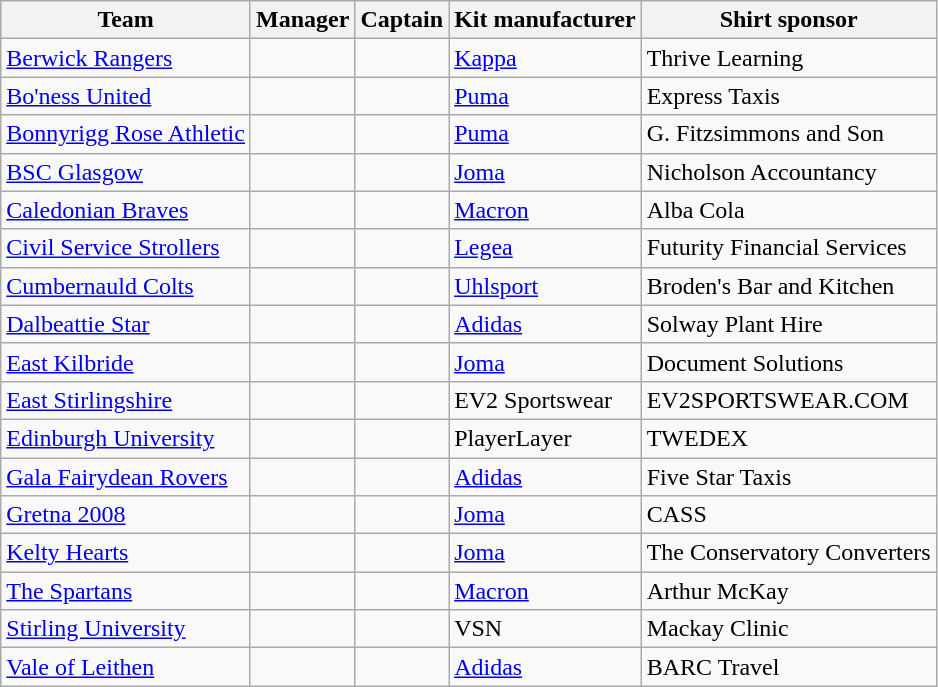<table class="wikitable sortable">
<tr>
<th>Team</th>
<th>Manager</th>
<th>Captain</th>
<th>Kit manufacturer</th>
<th>Shirt sponsor</th>
</tr>
<tr>
<td><a href='#'>Berwick Rangers</a></td>
<td> </td>
<td> </td>
<td><a href='#'>Kappa</a></td>
<td>Thrive Learning</td>
</tr>
<tr>
<td><a href='#'>Bo'ness United</a></td>
<td> </td>
<td> </td>
<td><a href='#'>Puma</a></td>
<td>Express Taxis</td>
</tr>
<tr>
<td><a href='#'>Bonnyrigg Rose Athletic</a></td>
<td> </td>
<td> </td>
<td><a href='#'>Puma</a></td>
<td>G. Fitzsimmons and Son</td>
</tr>
<tr>
<td><a href='#'>BSC Glasgow</a></td>
<td> </td>
<td> </td>
<td><a href='#'>Joma</a></td>
<td>Nicholson Accountancy</td>
</tr>
<tr>
<td><a href='#'>Caledonian Braves</a></td>
<td> </td>
<td> </td>
<td><a href='#'>Macron</a></td>
<td>Alba Cola</td>
</tr>
<tr>
<td><a href='#'>Civil Service Strollers</a></td>
<td> </td>
<td> </td>
<td><a href='#'>Legea</a></td>
<td>Futurity Financial Services</td>
</tr>
<tr>
<td><a href='#'>Cumbernauld Colts</a></td>
<td> </td>
<td> </td>
<td><a href='#'>Uhlsport</a></td>
<td>Broden's Bar and Kitchen</td>
</tr>
<tr>
<td><a href='#'>Dalbeattie Star</a></td>
<td> </td>
<td> </td>
<td><a href='#'>Adidas</a></td>
<td>Solway Plant Hire</td>
</tr>
<tr>
<td><a href='#'>East Kilbride</a></td>
<td> </td>
<td> </td>
<td><a href='#'>Joma</a></td>
<td>Document Solutions</td>
</tr>
<tr>
<td><a href='#'>East Stirlingshire</a></td>
<td> </td>
<td> </td>
<td>EV2 Sportswear</td>
<td>EV2SPORTSWEAR.COM</td>
</tr>
<tr>
<td><a href='#'>Edinburgh University</a></td>
<td> </td>
<td> </td>
<td>PlayerLayer</td>
<td>TWEDEX</td>
</tr>
<tr>
<td><a href='#'>Gala Fairydean Rovers</a></td>
<td> </td>
<td> </td>
<td><a href='#'>Adidas</a></td>
<td>Five Star Taxis</td>
</tr>
<tr>
<td><a href='#'>Gretna 2008</a></td>
<td> </td>
<td> </td>
<td><a href='#'>Joma</a></td>
<td>CASS</td>
</tr>
<tr>
<td><a href='#'>Kelty Hearts</a></td>
<td> </td>
<td> </td>
<td><a href='#'>Joma</a></td>
<td>The Conservatory Converters</td>
</tr>
<tr>
<td><a href='#'>The Spartans</a></td>
<td> </td>
<td> </td>
<td><a href='#'>Macron</a></td>
<td>Arthur McKay</td>
</tr>
<tr>
<td><a href='#'>Stirling University</a></td>
<td> </td>
<td> </td>
<td>VSN</td>
<td>Mackay Clinic</td>
</tr>
<tr>
<td><a href='#'>Vale of Leithen</a></td>
<td> </td>
<td> </td>
<td><a href='#'>Adidas</a></td>
<td>BARC Travel</td>
</tr>
</table>
